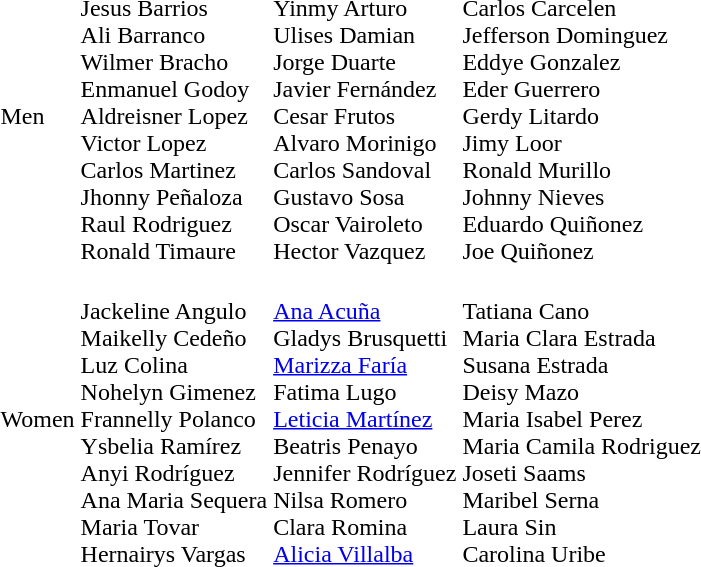<table>
<tr>
<td>Men</td>
<td><br>Jesus Barrios<br>Ali Barranco<br>Wilmer Bracho<br>Enmanuel Godoy<br>Aldreisner Lopez<br>Victor Lopez<br>Carlos Martinez<br>Jhonny Peñaloza<br>Raul Rodriguez<br>Ronald Timaure</td>
<td><br>Yinmy Arturo<br>Ulises Damian<br>Jorge Duarte<br>Javier Fernández<br>Cesar Frutos<br>Alvaro Morinigo<br>Carlos Sandoval<br>Gustavo Sosa<br>Oscar Vairoleto<br>Hector Vazquez</td>
<td><br>Carlos Carcelen<br>Jefferson Dominguez<br>Eddye Gonzalez<br>Eder Guerrero<br>Gerdy Litardo<br>Jimy Loor<br>Ronald Murillo<br>Johnny Nieves<br>Eduardo Quiñonez<br>Joe Quiñonez</td>
</tr>
<tr>
<td>Women</td>
<td nowrap><br>Jackeline Angulo<br>Maikelly Cedeño<br>Luz Colina<br>Nohelyn Gimenez<br>Frannelly Polanco<br>Ysbelia Ramírez<br>Anyi Rodríguez<br>Ana Maria Sequera<br>Maria Tovar<br>Hernairys Vargas</td>
<td nowrap><br><a href='#'>Ana Acuña</a><br>Gladys Brusquetti<br><a href='#'>Marizza Faría</a><br>Fatima Lugo<br><a href='#'>Leticia Martínez</a><br>Beatris Penayo<br>Jennifer Rodríguez<br>Nilsa Romero<br>Clara Romina<br><a href='#'>Alicia Villalba</a></td>
<td nowrap><br>Tatiana Cano<br>Maria Clara Estrada<br>Susana Estrada<br>Deisy Mazo<br>Maria Isabel Perez<br>Maria Camila Rodriguez<br>Joseti Saams<br>Maribel Serna<br>Laura Sin<br>Carolina Uribe</td>
</tr>
</table>
